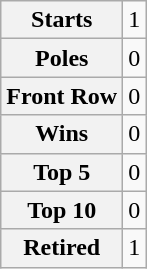<table class="wikitable" style="text-align:center">
<tr>
<th>Starts</th>
<td>1</td>
</tr>
<tr>
<th>Poles</th>
<td>0</td>
</tr>
<tr>
<th>Front Row</th>
<td>0</td>
</tr>
<tr>
<th>Wins</th>
<td>0</td>
</tr>
<tr>
<th>Top 5</th>
<td>0</td>
</tr>
<tr>
<th>Top 10</th>
<td>0</td>
</tr>
<tr>
<th>Retired</th>
<td>1</td>
</tr>
</table>
